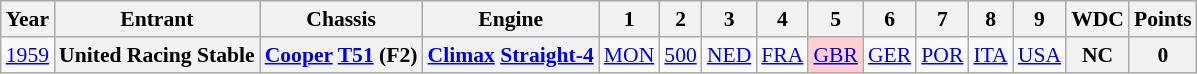<table class="wikitable" style="text-align:center; font-size:90%">
<tr>
<th>Year</th>
<th>Entrant</th>
<th>Chassis</th>
<th>Engine</th>
<th>1</th>
<th>2</th>
<th>3</th>
<th>4</th>
<th>5</th>
<th>6</th>
<th>7</th>
<th>8</th>
<th>9</th>
<th>WDC</th>
<th>Points</th>
</tr>
<tr>
<td><a href='#'>1959</a></td>
<th>United Racing Stable</th>
<th><a href='#'>Cooper</a> <a href='#'>T51</a> (F2)</th>
<th><a href='#'>Climax</a> <a href='#'>Straight-4</a></th>
<td><a href='#'>MON</a></td>
<td><a href='#'>500</a></td>
<td><a href='#'>NED</a></td>
<td><a href='#'>FRA</a></td>
<td style="background:#FFCFCF;"><a href='#'>GBR</a><br></td>
<td><a href='#'>GER</a></td>
<td><a href='#'>POR</a></td>
<td><a href='#'>ITA</a></td>
<td><a href='#'>USA</a></td>
<th>NC</th>
<th>0</th>
</tr>
</table>
